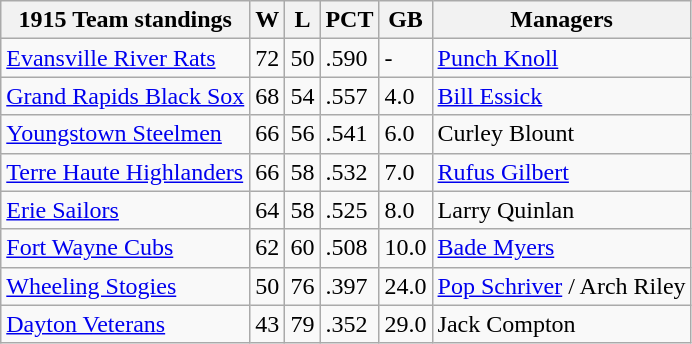<table class="wikitable">
<tr>
<th>1915 Team standings</th>
<th>W</th>
<th>L</th>
<th>PCT</th>
<th>GB</th>
<th>Managers</th>
</tr>
<tr>
<td><a href='#'>Evansville River Rats</a></td>
<td>72</td>
<td>50</td>
<td>.590</td>
<td>-</td>
<td><a href='#'>Punch Knoll</a></td>
</tr>
<tr>
<td><a href='#'>Grand Rapids Black Sox</a></td>
<td>68</td>
<td>54</td>
<td>.557</td>
<td>4.0</td>
<td><a href='#'>Bill Essick</a></td>
</tr>
<tr>
<td><a href='#'>Youngstown Steelmen</a></td>
<td>66</td>
<td>56</td>
<td>.541</td>
<td>6.0</td>
<td>Curley Blount</td>
</tr>
<tr>
<td><a href='#'>Terre Haute Highlanders</a></td>
<td>66</td>
<td>58</td>
<td>.532</td>
<td>7.0</td>
<td><a href='#'>Rufus Gilbert</a></td>
</tr>
<tr>
<td><a href='#'>Erie Sailors</a></td>
<td>64</td>
<td>58</td>
<td>.525</td>
<td>8.0</td>
<td>Larry Quinlan</td>
</tr>
<tr>
<td><a href='#'>Fort Wayne Cubs</a></td>
<td>62</td>
<td>60</td>
<td>.508</td>
<td>10.0</td>
<td><a href='#'>Bade Myers</a></td>
</tr>
<tr>
<td><a href='#'>Wheeling Stogies</a></td>
<td>50</td>
<td>76</td>
<td>.397</td>
<td>24.0</td>
<td><a href='#'>Pop Schriver</a> / Arch Riley</td>
</tr>
<tr>
<td><a href='#'>Dayton Veterans</a></td>
<td>43</td>
<td>79</td>
<td>.352</td>
<td>29.0</td>
<td>Jack Compton</td>
</tr>
</table>
